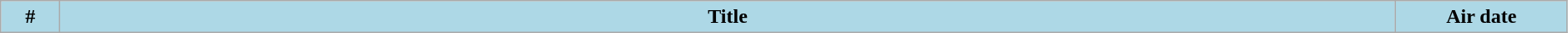<table class="wikitable plainrowheaders" style="width:99%; background:#fff;">
<tr>
<th style="background:#add8e6; width:40px;">#</th>
<th style="background: #add8e6;">Title</th>
<th style="background:#add8e6; width:130px;">Air date<br>




</th>
</tr>
</table>
